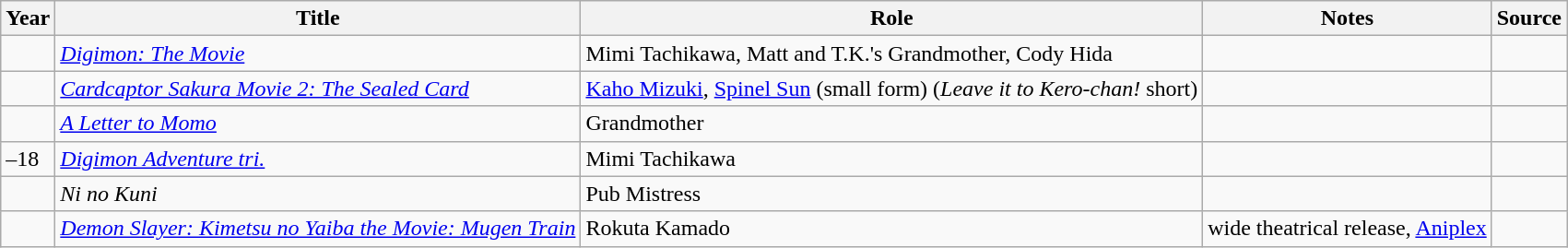<table class="wikitable sortable plainrowheaders">
<tr>
<th>Year</th>
<th>Title</th>
<th>Role</th>
<th class="unsortable">Notes</th>
<th class="unsortable">Source</th>
</tr>
<tr>
<td></td>
<td><em><a href='#'>Digimon: The Movie</a></em></td>
<td>Mimi Tachikawa, Matt and T.K.'s Grandmother, Cody Hida</td>
<td></td>
<td></td>
</tr>
<tr>
<td></td>
<td><em><a href='#'>Cardcaptor Sakura Movie 2: The Sealed Card</a></em></td>
<td><a href='#'>Kaho Mizuki</a>, <a href='#'>Spinel Sun</a> (small form) (<em>Leave it to Kero-chan!</em> short)</td>
<td></td>
<td></td>
</tr>
<tr>
<td></td>
<td><em><a href='#'>A Letter to Momo</a></em></td>
<td>Grandmother</td>
<td></td>
<td></td>
</tr>
<tr>
<td>–18</td>
<td><em><a href='#'>Digimon Adventure tri.</a></em></td>
<td>Mimi Tachikawa</td>
<td></td>
<td></td>
</tr>
<tr>
<td></td>
<td><em>Ni no Kuni</em></td>
<td>Pub Mistress</td>
<td></td>
<td></td>
</tr>
<tr>
<td></td>
<td><em><a href='#'>Demon Slayer: Kimetsu no Yaiba the Movie: Mugen Train</a></em></td>
<td>Rokuta Kamado</td>
<td>wide theatrical release, <a href='#'>Aniplex</a></td>
<td></td>
</tr>
</table>
